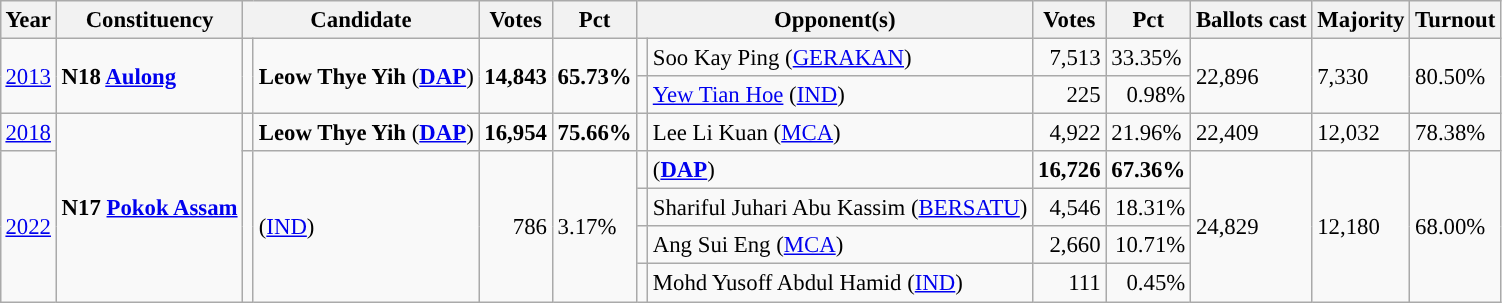<table class="wikitable" style="margin:0.5em ; font-size:95%">
<tr>
<th>Year</th>
<th>Constituency</th>
<th colspan=2>Candidate</th>
<th>Votes</th>
<th>Pct</th>
<th colspan=2>Opponent(s)</th>
<th>Votes</th>
<th>Pct</th>
<th>Ballots cast</th>
<th>Majority</th>
<th>Turnout</th>
</tr>
<tr>
<td rowspan="2"><a href='#'>2013</a></td>
<td rowspan="2"><strong>N18 <a href='#'>Aulong</a></strong></td>
<td rowspan="2" ></td>
<td rowspan="2"><strong>Leow Thye Yih</strong> (<a href='#'><strong>DAP</strong></a>)</td>
<td rowspan="2" style="text-align:right;"><strong>14,843</strong></td>
<td rowspan="2"><strong>65.73%</strong></td>
<td></td>
<td>Soo Kay Ping (<a href='#'>GERAKAN</a>)</td>
<td style="text-align:right;">7,513</td>
<td>33.35%</td>
<td rowspan="2">22,896</td>
<td rowspan="2">7,330</td>
<td rowspan="2">80.50%</td>
</tr>
<tr>
<td></td>
<td><a href='#'>Yew Tian Hoe</a> (<a href='#'>IND</a>)</td>
<td style="text-align:right;">225</td>
<td style="text-align:right;">0.98%</td>
</tr>
<tr>
<td><a href='#'>2018</a></td>
<td rowspan=5><strong>N17 <a href='#'>Pokok Assam</a></strong></td>
<td></td>
<td><strong>Leow Thye Yih</strong> (<a href='#'><strong>DAP</strong></a>)</td>
<td style="text-align:right;"><strong>16,954</strong></td>
<td><strong>75.66%</strong></td>
<td></td>
<td>Lee Li Kuan (<a href='#'>MCA</a>)</td>
<td style="text-align:right;">4,922</td>
<td>21.96%</td>
<td>22,409</td>
<td>12,032</td>
<td>78.38%</td>
</tr>
<tr>
<td rowspan=4><a href='#'>2022</a></td>
<td rowspan=4 ></td>
<td rowspan=4> (<a href='#'>IND</a>)</td>
<td rowspan=4 align=right>786</td>
<td rowspan=4>3.17%</td>
<td></td>
<td> (<a href='#'><strong>DAP</strong></a>)</td>
<td align=right><strong>16,726</strong></td>
<td align=right><strong>67.36%</strong></td>
<td rowspan=4>24,829</td>
<td rowspan=4>12,180</td>
<td rowspan=4>68.00%</td>
</tr>
<tr>
<td></td>
<td>Shariful Juhari Abu Kassim (<a href='#'>BERSATU</a>)</td>
<td align=right>4,546</td>
<td align=right>18.31%</td>
</tr>
<tr>
<td></td>
<td>Ang Sui Eng (<a href='#'>MCA</a>)</td>
<td align=right>2,660</td>
<td align=right>10.71%</td>
</tr>
<tr>
<td></td>
<td>Mohd Yusoff Abdul Hamid (<a href='#'>IND</a>)</td>
<td align=right>111</td>
<td align=right>0.45%</td>
</tr>
</table>
